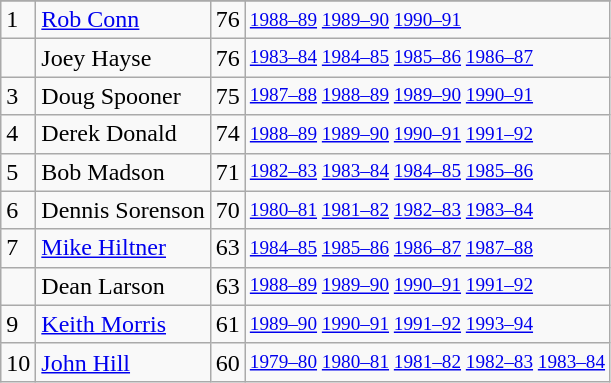<table class="wikitable">
<tr>
</tr>
<tr>
<td>1</td>
<td><a href='#'>Rob Conn</a></td>
<td>76</td>
<td style="font-size:80%;"><a href='#'>1988–89</a> <a href='#'>1989–90</a> <a href='#'>1990–91</a></td>
</tr>
<tr>
<td></td>
<td>Joey Hayse</td>
<td>76</td>
<td style="font-size:80%;"><a href='#'>1983–84</a> <a href='#'>1984–85</a> <a href='#'>1985–86</a> <a href='#'>1986–87</a></td>
</tr>
<tr>
<td>3</td>
<td>Doug Spooner</td>
<td>75</td>
<td style="font-size:80%;"><a href='#'>1987–88</a> <a href='#'>1988–89</a> <a href='#'>1989–90</a> <a href='#'>1990–91</a></td>
</tr>
<tr>
<td>4</td>
<td>Derek Donald</td>
<td>74</td>
<td style="font-size:80%;"><a href='#'>1988–89</a> <a href='#'>1989–90</a> <a href='#'>1990–91</a> <a href='#'>1991–92</a></td>
</tr>
<tr>
<td>5</td>
<td>Bob Madson</td>
<td>71</td>
<td style="font-size:80%;"><a href='#'>1982–83</a> <a href='#'>1983–84</a> <a href='#'>1984–85</a> <a href='#'>1985–86</a></td>
</tr>
<tr>
<td>6</td>
<td>Dennis Sorenson</td>
<td>70</td>
<td style="font-size:80%;"><a href='#'>1980–81</a> <a href='#'>1981–82</a> <a href='#'>1982–83</a> <a href='#'>1983–84</a></td>
</tr>
<tr>
<td>7</td>
<td><a href='#'>Mike Hiltner</a></td>
<td>63</td>
<td style="font-size:80%;"><a href='#'>1984–85</a> <a href='#'>1985–86</a> <a href='#'>1986–87</a> <a href='#'>1987–88</a></td>
</tr>
<tr>
<td></td>
<td>Dean Larson</td>
<td>63</td>
<td style="font-size:80%;"><a href='#'>1988–89</a> <a href='#'>1989–90</a> <a href='#'>1990–91</a> <a href='#'>1991–92</a></td>
</tr>
<tr>
<td>9</td>
<td><a href='#'>Keith Morris</a></td>
<td>61</td>
<td style="font-size:80%;"><a href='#'>1989–90</a> <a href='#'>1990–91</a> <a href='#'>1991–92</a> <a href='#'>1993–94</a></td>
</tr>
<tr>
<td>10</td>
<td><a href='#'>John Hill</a></td>
<td>60</td>
<td style="font-size:80%;"><a href='#'>1979–80</a> <a href='#'>1980–81</a> <a href='#'>1981–82</a> <a href='#'>1982–83</a> <a href='#'>1983–84</a></td>
</tr>
</table>
